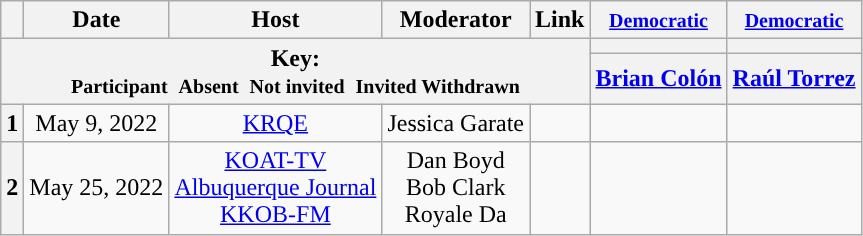<table class="wikitable" style="text-align:center;">
<tr>
<th scope="col"></th>
<th scope="col">Date</th>
<th scope="col">Host</th>
<th scope="col">Moderator</th>
<th scope="col">Link</th>
<th scope="col"><small><a href='#'>Democratic</a></small></th>
<th scope="col"><small><a href='#'>Democratic</a></small></th>
</tr>
<tr>
<th colspan="5" rowspan="2">Key:<br> <small>Participant </small>  <small>Absent </small>  <small>Not invited </small>  <small>Invited  Withdrawn</small></th>
<th scope="col" style="background:"></th>
<th scope="col" style="background:"></th>
</tr>
<tr>
<th scope="col"><a href='#'>Brian Colón</a></th>
<th scope="col"><a href='#'>Raúl Torrez</a></th>
</tr>
<tr>
<th>1</th>
<td style="white-space:nowrap;">May 9, 2022</td>
<td style="white-space:nowrap;"><a href='#'>KRQE</a></td>
<td style="white-space:nowrap;">Jessica Garate</td>
<td style="white-space:nowrap;"></td>
<td></td>
<td></td>
</tr>
<tr>
<th>2</th>
<td style="white-space:nowrap;">May 25, 2022</td>
<td style="white-space:nowrap;"><a href='#'>KOAT-TV</a><br><a href='#'>Albuquerque Journal</a><br><a href='#'>KKOB-FM</a></td>
<td style="white-space:nowrap;">Dan Boyd<br>Bob Clark<br>Royale Da</td>
<td style="white-space:nowrap;"></td>
<td></td>
<td></td>
</tr>
</table>
